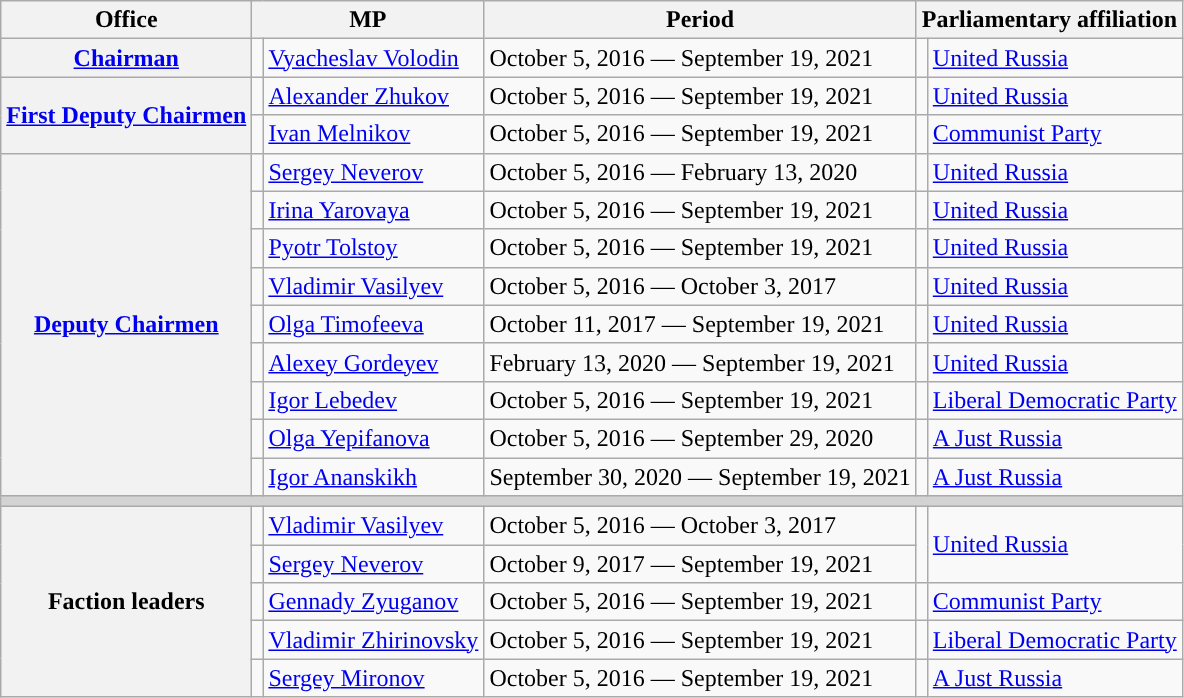<table class=wikitable>
<tr>
<th>Office</th>
<th colspan=2>MP</th>
<th>Period</th>
<th colspan=2>Parliamentary affiliation</th>
</tr>
<tr>
<th><a href='#'>Chairman</a></th>
<td style="background-color:"></td>
<td><a href='#'>Vyacheslav Volodin</a></td>
<td>October 5, 2016 — September 19, 2021</td>
<td style="background-color:"></td>
<td><a href='#'>United Russia</a></td>
</tr>
<tr>
<th rowspan=2><a href='#'>First Deputy Chairmen</a></th>
<td style="background-color:"></td>
<td><a href='#'>Alexander Zhukov</a></td>
<td>October 5, 2016 — September 19, 2021</td>
<td style="background-color:"></td>
<td><a href='#'>United Russia</a></td>
</tr>
<tr>
<td style="background-color:"></td>
<td><a href='#'>Ivan Melnikov</a></td>
<td>October 5, 2016 — September 19, 2021</td>
<td style="background-color:"></td>
<td><a href='#'>Communist Party</a></td>
</tr>
<tr>
<th rowspan=9><a href='#'>Deputy Chairmen</a></th>
<td style="background-color:"></td>
<td><a href='#'>Sergey Neverov</a></td>
<td>October 5, 2016 — February 13, 2020</td>
<td style="background-color:"></td>
<td><a href='#'>United Russia</a></td>
</tr>
<tr>
<td style="background-color:"></td>
<td><a href='#'>Irina Yarovaya</a></td>
<td>October 5, 2016 — September 19, 2021</td>
<td style="background-color:"></td>
<td><a href='#'>United Russia</a></td>
</tr>
<tr>
<td style="background-color:"></td>
<td><a href='#'>Pyotr Tolstoy</a></td>
<td>October 5, 2016 — September 19, 2021</td>
<td style="background-color:"></td>
<td><a href='#'>United Russia</a></td>
</tr>
<tr>
<td style="background-color:"></td>
<td><a href='#'>Vladimir Vasilyev</a></td>
<td>October 5, 2016 — October 3, 2017</td>
<td style="background-color:"></td>
<td><a href='#'>United Russia</a></td>
</tr>
<tr>
<td style="background-color:"></td>
<td><a href='#'>Olga Timofeeva</a></td>
<td>October 11, 2017 — September 19, 2021</td>
<td style="background-color:"></td>
<td><a href='#'>United Russia</a></td>
</tr>
<tr>
<td style="background-color:"></td>
<td><a href='#'>Alexey Gordeyev</a></td>
<td>February 13, 2020 — September 19, 2021</td>
<td style="background-color:"></td>
<td><a href='#'>United Russia</a></td>
</tr>
<tr>
<td style="background-color:"></td>
<td><a href='#'>Igor Lebedev</a></td>
<td>October 5, 2016 — September 19, 2021</td>
<td style="background-color:"></td>
<td><a href='#'>Liberal Democratic Party</a></td>
</tr>
<tr>
<td style="background-color:"></td>
<td><a href='#'>Olga Yepifanova</a></td>
<td>October 5, 2016 — September 29, 2020</td>
<td style="background-color:"></td>
<td><a href='#'>A Just Russia</a></td>
</tr>
<tr>
<td style="background-color:"></td>
<td><a href='#'>Igor Ananskikh</a></td>
<td>September 30, 2020 — September 19, 2021</td>
<td style="background-color:"></td>
<td><a href='#'>A Just Russia</a></td>
</tr>
<tr>
<td colspan=7; bgcolor="lightgrey"></td>
</tr>
<tr>
<th rowspan=5>Faction leaders</th>
<td style="background-color:"></td>
<td><a href='#'>Vladimir Vasilyev</a></td>
<td>October 5, 2016 — October 3, 2017</td>
<td rowspan=2 style="background-color:"></td>
<td rowspan=2><a href='#'>United Russia</a></td>
</tr>
<tr>
<td style="background-color:"></td>
<td><a href='#'>Sergey Neverov</a></td>
<td>October 9, 2017 — September 19, 2021</td>
</tr>
<tr>
<td style="background-color:"></td>
<td><a href='#'>Gennady Zyuganov</a></td>
<td>October 5, 2016 — September 19, 2021</td>
<td style="background-color:"></td>
<td><a href='#'>Communist Party</a></td>
</tr>
<tr>
<td style="background-color:"></td>
<td><a href='#'>Vladimir Zhirinovsky</a></td>
<td>October 5, 2016 — September 19, 2021</td>
<td style="background-color:"></td>
<td><a href='#'>Liberal Democratic Party</a></td>
</tr>
<tr>
<td style="background-color:"></td>
<td><a href='#'>Sergey Mironov</a></td>
<td>October 5, 2016 — September 19, 2021</td>
<td style="background-color:"></td>
<td><a href='#'>A Just Russia</a></td>
</tr>
</table>
